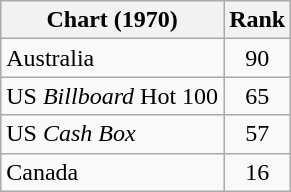<table class="wikitable sortable">
<tr>
<th align="left">Chart (1970)</th>
<th style="text-align:center;">Rank</th>
</tr>
<tr>
<td>Australia</td>
<td style="text-align:center;">90</td>
</tr>
<tr>
<td>US <em>Billboard</em> Hot 100</td>
<td style="text-align:center;">65</td>
</tr>
<tr>
<td>US <em>Cash Box</em></td>
<td style="text-align:center;">57</td>
</tr>
<tr>
<td>Canada</td>
<td style="text-align:center;">16</td>
</tr>
</table>
